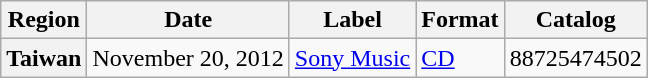<table class="wikitable plainrowheaders">
<tr>
<th scope="col">Region</th>
<th scope="col">Date</th>
<th scope="col">Label</th>
<th scope="col">Format</th>
<th scope="col">Catalog</th>
</tr>
<tr>
<th scope="row">Taiwan</th>
<td>November 20, 2012</td>
<td><a href='#'>Sony Music</a></td>
<td><a href='#'>CD</a></td>
<td>88725474502</td>
</tr>
</table>
